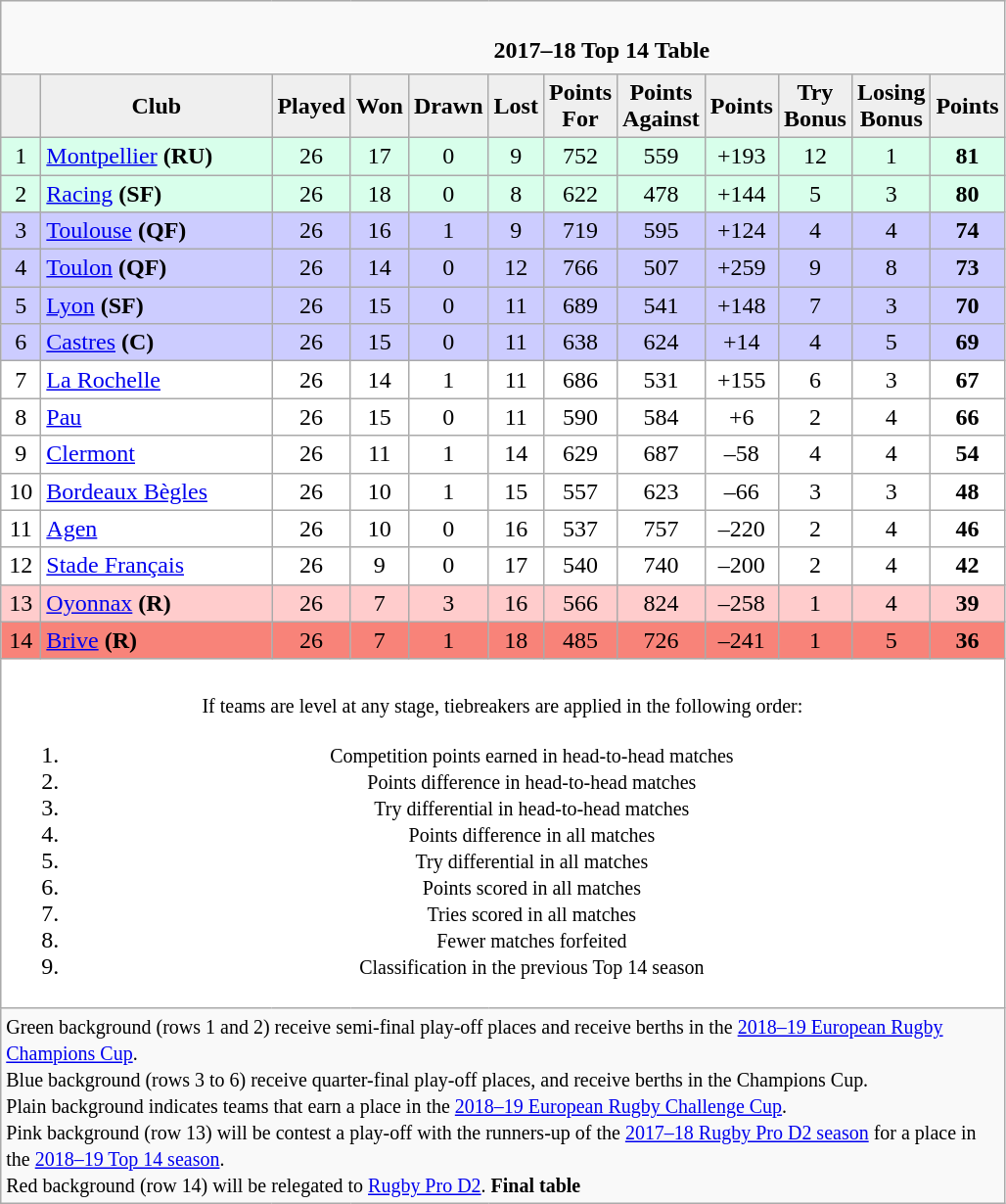<table class="wikitable" style="text-align: center;">
<tr>
<td colspan="15" cellpadding="0" cellspacing="0"><br><table border="0" width="100%" cellpadding="0" cellspacing="0">
<tr>
<td width=20% style="border:0px"></td>
<td style="border:0px"><strong>2017–18 Top 14 Table</strong></td>
</tr>
</table>
</td>
</tr>
<tr>
<th style="background-color:#efefef;" width="20"></th>
<th style="background-color:#efefef;" width="150">Club</th>
<th style="background-color:#efefef;" width="20">Played</th>
<th style="background-color:#efefef;" width="20">Won</th>
<th style="background-color:#efefef;" width="20">Drawn</th>
<th style="background-color:#efefef;" width="20">Lost</th>
<th style="background-color:#efefef;" width="20">Points For</th>
<th style="background-color:#efefef;" width="20">Points Against</th>
<th style="background-color:#efefef;" width="20">Points </th>
<th style="background-color:#efefef;" width="20">Try Bonus</th>
<th style="background-color:#efefef;" width="20">Losing Bonus</th>
<th style="background-color:#efefef;" width="20">Points</th>
</tr>
<tr style="background-color:#d8ffeb;text-align:center;">
<td>1</td>
<td style="text-align:left;"><a href='#'>Montpellier</a> <strong>(RU)</strong></td>
<td>26</td>
<td>17</td>
<td>0</td>
<td>9</td>
<td>752</td>
<td>559</td>
<td>+193</td>
<td>12</td>
<td>1</td>
<td><strong>81</strong></td>
</tr>
<tr style="background-color:#d8ffeb;text-align:center;">
<td>2</td>
<td style="text-align:left;"><a href='#'>Racing</a> <strong>(SF)</strong></td>
<td>26</td>
<td>18</td>
<td>0</td>
<td>8</td>
<td>622</td>
<td>478</td>
<td>+144</td>
<td>5</td>
<td>3</td>
<td><strong>80</strong></td>
</tr>
<tr style="background-color:#ccccff;text-align:center;">
<td>3</td>
<td style="text-align:left;"><a href='#'>Toulouse</a> <strong>(QF)</strong></td>
<td>26</td>
<td>16</td>
<td>1</td>
<td>9</td>
<td>719</td>
<td>595</td>
<td>+124</td>
<td>4</td>
<td>4</td>
<td><strong>74</strong></td>
</tr>
<tr style="background-color:#ccccff;text-align:center;">
<td>4</td>
<td style="text-align:left;"><a href='#'>Toulon</a> <strong>(QF)</strong></td>
<td>26</td>
<td>14</td>
<td>0</td>
<td>12</td>
<td>766</td>
<td>507</td>
<td>+259</td>
<td>9</td>
<td>8</td>
<td><strong>73</strong></td>
</tr>
<tr style="background-color:#ccccff;text-align:center;">
<td>5</td>
<td style="text-align:left;"><a href='#'>Lyon</a> <strong>(SF)</strong></td>
<td>26</td>
<td>15</td>
<td>0</td>
<td>11</td>
<td>689</td>
<td>541</td>
<td>+148</td>
<td>7</td>
<td>3</td>
<td><strong>70</strong></td>
</tr>
<tr style="background-color:#ccccff;text-align:center;">
<td>6</td>
<td style="text-align:left;"><a href='#'>Castres</a> <strong>(C)</strong></td>
<td>26</td>
<td>15</td>
<td>0</td>
<td>11</td>
<td>638</td>
<td>624</td>
<td>+14</td>
<td>4</td>
<td>5</td>
<td><strong>69</strong></td>
</tr>
<tr style="background-color:#ffffff;text-align:center;">
<td>7</td>
<td style="text-align:left;"><a href='#'>La Rochelle</a></td>
<td>26</td>
<td>14</td>
<td>1</td>
<td>11</td>
<td>686</td>
<td>531</td>
<td>+155</td>
<td>6</td>
<td>3</td>
<td><strong>67</strong></td>
</tr>
<tr style="background-color:#ffffff;text-align:center;">
<td>8</td>
<td style="text-align:left;"><a href='#'>Pau</a></td>
<td>26</td>
<td>15</td>
<td>0</td>
<td>11</td>
<td>590</td>
<td>584</td>
<td>+6</td>
<td>2</td>
<td>4</td>
<td><strong>66</strong></td>
</tr>
<tr style="background-color:#ffffff;text-align:center;">
<td>9</td>
<td style="text-align:left;"><a href='#'>Clermont</a></td>
<td>26</td>
<td>11</td>
<td>1</td>
<td>14</td>
<td>629</td>
<td>687</td>
<td>–58</td>
<td>4</td>
<td>4</td>
<td><strong>54</strong></td>
</tr>
<tr style="background-color:#ffffff;text-align:center;">
<td>10</td>
<td style="text-align:left;"><a href='#'>Bordeaux Bègles</a></td>
<td>26</td>
<td>10</td>
<td>1</td>
<td>15</td>
<td>557</td>
<td>623</td>
<td>–66</td>
<td>3</td>
<td>3</td>
<td><strong>48</strong></td>
</tr>
<tr style="background-color:#ffffff;text-align:center;">
<td>11</td>
<td style="text-align:left;"><a href='#'>Agen</a></td>
<td>26</td>
<td>10</td>
<td>0</td>
<td>16</td>
<td>537</td>
<td>757</td>
<td>–220</td>
<td>2</td>
<td>4</td>
<td><strong>46</strong></td>
</tr>
<tr style="background-color:#ffffff;text-align:center;">
<td>12</td>
<td style="text-align:left;"><a href='#'>Stade Français</a></td>
<td>26</td>
<td>9</td>
<td>0</td>
<td>17</td>
<td>540</td>
<td>740</td>
<td>–200</td>
<td>2</td>
<td>4</td>
<td><strong>42</strong></td>
</tr>
<tr style="background-color:#ffcccc;text-align:center;">
<td>13</td>
<td style="text-align:left;"><a href='#'>Oyonnax</a> <strong>(R)</strong></td>
<td>26</td>
<td>7</td>
<td>3</td>
<td>16</td>
<td>566</td>
<td>824</td>
<td>–258</td>
<td>1</td>
<td>4</td>
<td><strong>39</strong></td>
</tr>
<tr style="background-color:#f88379;text-align:center;">
<td>14</td>
<td style="text-align:left;"><a href='#'>Brive</a> <strong>(R)</strong></td>
<td>26</td>
<td>7</td>
<td>1</td>
<td>18</td>
<td>485</td>
<td>726</td>
<td>–241</td>
<td>1</td>
<td>5</td>
<td><strong>36</strong></td>
</tr>
<tr style="background-color:#ffffff;text-align:center;">
<td colspan="14"><br><small>If teams are level at any stage, tiebreakers are applied in the following order:</small><ol><li><small>Competition points earned in head-to-head matches</small></li><li><small>Points difference in head-to-head matches</small></li><li><small>Try differential in head-to-head matches</small></li><li><small>Points difference in all matches</small></li><li><small>Try differential in all matches</small></li><li><small>Points scored in all matches</small></li><li><small>Tries scored in all matches</small></li><li><small>Fewer matches forfeited</small></li><li><small>Classification in the previous Top 14 season</small></li></ol></td>
</tr>
<tr | style="text-align:left;" |>
<td colspan="15" style="border:0px"><small><span>Green background</span> (rows 1 and 2) receive semi-final play-off places and receive berths in the <a href='#'>2018–19 European Rugby Champions Cup</a>.<br><span>Blue background</span> (rows 3 to 6) receive quarter-final play-off places, and receive berths in the Champions Cup.<br><span>Plain background</span> indicates teams that earn a place in the <a href='#'>2018–19 European Rugby Challenge Cup</a>.<br><span>Pink background</span> (row 13) will be contest a play-off with the runners-up of the <a href='#'>2017–18 Rugby Pro D2 season</a> for a place in the <a href='#'>2018–19 Top 14 season</a>.<br><span>Red background</span> (row 14) will be relegated to <a href='#'>Rugby Pro D2</a>. <strong>Final table</strong></small></td>
</tr>
</table>
